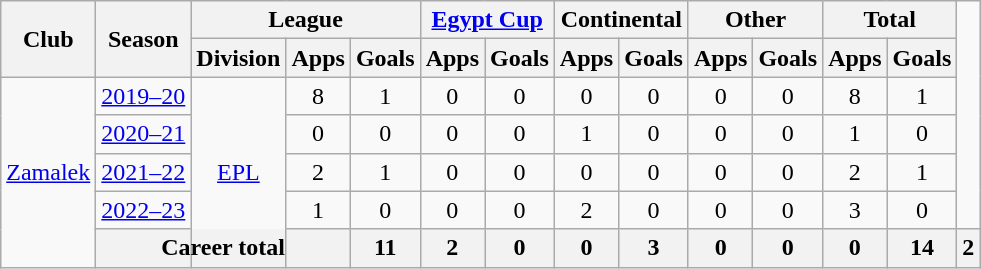<table class="wikitable" style="text-align:center">
<tr>
<th rowspan="2">Club</th>
<th rowspan="2">Season</th>
<th colspan="3">League</th>
<th colspan="2"><a href='#'>Egypt Cup</a></th>
<th colspan="2">Continental</th>
<th colspan="2">Other</th>
<th colspan="2">Total</th>
</tr>
<tr>
<th>Division</th>
<th>Apps</th>
<th>Goals</th>
<th>Apps</th>
<th>Goals</th>
<th>Apps</th>
<th>Goals</th>
<th>Apps</th>
<th>Goals</th>
<th>Apps</th>
<th>Goals</th>
</tr>
<tr>
<td rowspan="5"><a href='#'>Zamalek</a></td>
<td><a href='#'>2019–20</a></td>
<td rowspan="5"><a href='#'>EPL</a></td>
<td>8</td>
<td>1</td>
<td>0</td>
<td>0</td>
<td>0</td>
<td>0</td>
<td>0</td>
<td>0</td>
<td>8</td>
<td>1</td>
</tr>
<tr>
<td><a href='#'>2020–21</a></td>
<td>0</td>
<td>0</td>
<td>0</td>
<td>0</td>
<td>1</td>
<td>0</td>
<td>0</td>
<td>0</td>
<td>1</td>
<td>0</td>
</tr>
<tr>
<td><a href='#'>2021–22</a></td>
<td>2</td>
<td>1</td>
<td>0</td>
<td>0</td>
<td>0</td>
<td>0</td>
<td>0</td>
<td>0</td>
<td>2</td>
<td>1</td>
</tr>
<tr>
<td><a href='#'>2022–23</a></td>
<td>1</td>
<td>0</td>
<td>0</td>
<td>0</td>
<td>2</td>
<td>0</td>
<td>0</td>
<td>0</td>
<td>3</td>
<td>0</td>
</tr>
<tr>
<th colspan="3">Career total</th>
<th>11</th>
<th>2</th>
<th>0</th>
<th>0</th>
<th>3</th>
<th>0</th>
<th>0</th>
<th>0</th>
<th>14</th>
<th>2</th>
</tr>
</table>
